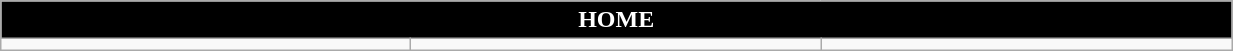<table class="wikitable collapsible collapsed" style="width:65%">
<tr>
<th colspan=10 ! style="color:white; background:black">HOME</th>
</tr>
<tr>
<td></td>
<td></td>
<td></td>
</tr>
</table>
